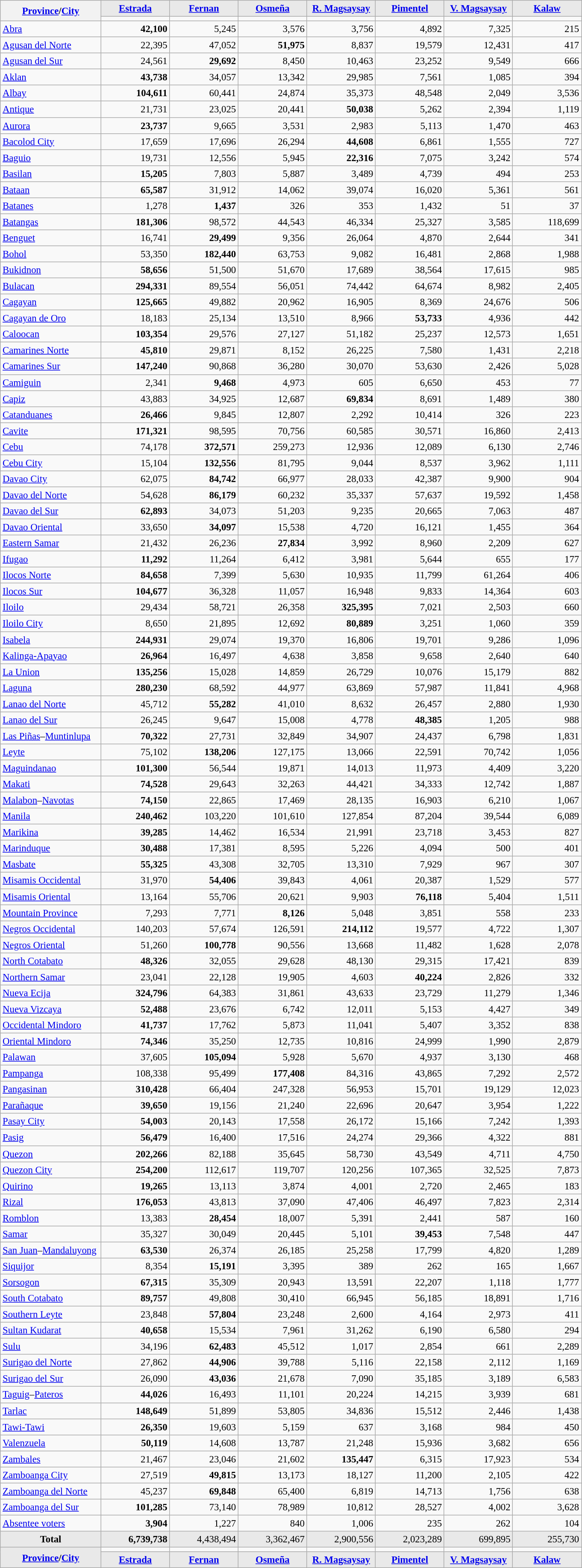<table class="wikitable" style="text-align:right; font-size:95%">
<tr>
<th rowspan="2" width="150px" align="left"><a href='#'>Province</a>/<a href='#'>City</a></th>
<th width="100px" align="center" style="background: #E9E9E9"><a href='#'>Estrada</a></th>
<th width="100px" align="center" style="background: #E9E9E9"><a href='#'>Fernan</a></th>
<th width="100px" align="center" style="background: #E9E9E9"><a href='#'>Osmeña</a></th>
<th width="100px" align="center" style="background: #E9E9E9"><a href='#'>R. Magsaysay</a></th>
<th width="100px" align="center" style="background: #E9E9E9"><a href='#'>Pimentel</a></th>
<th width="100px" align="center" style="background: #E9E9E9"><a href='#'>V. Magsaysay</a></th>
<th width="100px" align="center" style="background: #E9E9E9"><a href='#'>Kalaw</a></th>
</tr>
<tr>
<td></td>
<td></td>
<td></td>
<td></td>
<td></td>
<td></td>
<td></td>
</tr>
<tr>
<td align="left"><a href='#'>Abra</a></td>
<td><strong>42,100</strong></td>
<td>5,245</td>
<td>3,576</td>
<td>3,756</td>
<td>4,892</td>
<td>7,325</td>
<td>215</td>
</tr>
<tr>
<td align="left"><a href='#'>Agusan del Norte</a></td>
<td>22,395</td>
<td>47,052</td>
<td><strong>51,975</strong></td>
<td>8,837</td>
<td>19,579</td>
<td>12,431</td>
<td>417</td>
</tr>
<tr>
<td align="left"><a href='#'>Agusan del Sur</a></td>
<td>24,561</td>
<td><strong>29,692</strong></td>
<td>8,450</td>
<td>10,463</td>
<td>23,252</td>
<td>9,549</td>
<td>666</td>
</tr>
<tr>
<td align="left"><a href='#'>Aklan</a></td>
<td><strong>43,738</strong></td>
<td>34,057</td>
<td>13,342</td>
<td>29,985</td>
<td>7,561</td>
<td>1,085</td>
<td>394</td>
</tr>
<tr>
<td align="left"><a href='#'>Albay</a></td>
<td><strong>104,611</strong></td>
<td>60,441</td>
<td>24,874</td>
<td>35,373</td>
<td>48,548</td>
<td>2,049</td>
<td>3,536</td>
</tr>
<tr>
<td align="left"><a href='#'>Antique</a></td>
<td>21,731</td>
<td>23,025</td>
<td>20,441</td>
<td><strong>50,038</strong></td>
<td>5,262</td>
<td>2,394</td>
<td>1,119</td>
</tr>
<tr>
<td align="left"><a href='#'>Aurora</a></td>
<td><strong>23,737</strong></td>
<td>9,665</td>
<td>3,531</td>
<td>2,983</td>
<td>5,113</td>
<td>1,470</td>
<td>463</td>
</tr>
<tr>
<td align="left"><a href='#'>Bacolod City</a></td>
<td>17,659</td>
<td>17,696</td>
<td>26,294</td>
<td><strong>44,608</strong></td>
<td>6,861</td>
<td>1,555</td>
<td>727</td>
</tr>
<tr>
<td align="left"><a href='#'>Baguio</a></td>
<td>19,731</td>
<td>12,556</td>
<td>5,945</td>
<td><strong>22,316</strong></td>
<td>7,075</td>
<td>3,242</td>
<td>574</td>
</tr>
<tr>
<td align="left"><a href='#'>Basilan</a></td>
<td><strong>15,205</strong></td>
<td>7,803</td>
<td>5,887</td>
<td>3,489</td>
<td>4,739</td>
<td>494</td>
<td>253</td>
</tr>
<tr>
<td align="left"><a href='#'>Bataan</a></td>
<td><strong>65,587</strong></td>
<td>31,912</td>
<td>14,062</td>
<td>39,074</td>
<td>16,020</td>
<td>5,361</td>
<td>561</td>
</tr>
<tr>
<td align="left"><a href='#'>Batanes</a></td>
<td>1,278</td>
<td><strong>1,437</strong></td>
<td>326</td>
<td>353</td>
<td>1,432</td>
<td>51</td>
<td>37</td>
</tr>
<tr>
<td align="left"><a href='#'>Batangas</a></td>
<td><strong>181,306</strong></td>
<td>98,572</td>
<td>44,543</td>
<td>46,334</td>
<td>25,327</td>
<td>3,585</td>
<td>118,699</td>
</tr>
<tr>
<td align="left"><a href='#'>Benguet</a></td>
<td>16,741</td>
<td><strong>29,499</strong></td>
<td>9,356</td>
<td>26,064</td>
<td>4,870</td>
<td>2,644</td>
<td>341</td>
</tr>
<tr>
<td align="left"><a href='#'>Bohol</a></td>
<td>53,350</td>
<td><strong>182,440</strong></td>
<td>63,753</td>
<td>9,082</td>
<td>16,481</td>
<td>2,868</td>
<td>1,988</td>
</tr>
<tr>
<td align="left"><a href='#'>Bukidnon</a></td>
<td><strong>58,656</strong></td>
<td>51,500</td>
<td>51,670</td>
<td>17,689</td>
<td>38,564</td>
<td>17,615</td>
<td>985</td>
</tr>
<tr>
<td align="left"><a href='#'>Bulacan</a></td>
<td><strong>294,331</strong></td>
<td>89,554</td>
<td>56,051</td>
<td>74,442</td>
<td>64,674</td>
<td>8,982</td>
<td>2,405</td>
</tr>
<tr>
<td align="left"><a href='#'>Cagayan</a></td>
<td><strong>125,665</strong></td>
<td>49,882</td>
<td>20,962</td>
<td>16,905</td>
<td>8,369</td>
<td>24,676</td>
<td>506</td>
</tr>
<tr>
<td align="left"><a href='#'>Cagayan de Oro</a></td>
<td>18,183</td>
<td>25,134</td>
<td>13,510</td>
<td>8,966</td>
<td><strong>53,733</strong></td>
<td>4,936</td>
<td>442</td>
</tr>
<tr>
<td align="left"><a href='#'>Caloocan</a></td>
<td><strong>103,354</strong></td>
<td>29,576</td>
<td>27,127</td>
<td>51,182</td>
<td>25,237</td>
<td>12,573</td>
<td>1,651</td>
</tr>
<tr>
<td align="left"><a href='#'>Camarines Norte</a></td>
<td><strong>45,810</strong></td>
<td>29,871</td>
<td>8,152</td>
<td>26,225</td>
<td>7,580</td>
<td>1,431</td>
<td>2,218</td>
</tr>
<tr>
<td align="left"><a href='#'>Camarines Sur</a></td>
<td><strong>147,240</strong></td>
<td>90,868</td>
<td>36,280</td>
<td>30,070</td>
<td>53,630</td>
<td>2,426</td>
<td>5,028</td>
</tr>
<tr>
<td align="left"><a href='#'>Camiguin</a></td>
<td>2,341</td>
<td><strong>9,468</strong></td>
<td>4,973</td>
<td>605</td>
<td>6,650</td>
<td>453</td>
<td>77</td>
</tr>
<tr>
<td align="left"><a href='#'>Capiz</a></td>
<td>43,883</td>
<td>34,925</td>
<td>12,687</td>
<td><strong>69,834</strong></td>
<td>8,691</td>
<td>1,489</td>
<td>380</td>
</tr>
<tr>
<td align="left"><a href='#'>Catanduanes</a></td>
<td><strong>26,466</strong></td>
<td>9,845</td>
<td>12,807</td>
<td>2,292</td>
<td>10,414</td>
<td>326</td>
<td>223</td>
</tr>
<tr>
<td align="left"><a href='#'>Cavite</a></td>
<td><strong>171,321</strong></td>
<td>98,595</td>
<td>70,756</td>
<td>60,585</td>
<td>30,571</td>
<td>16,860</td>
<td>2,413</td>
</tr>
<tr>
<td align="left"><a href='#'>Cebu</a></td>
<td>74,178</td>
<td><strong>372,571</strong></td>
<td>259,273</td>
<td>12,936</td>
<td>12,089</td>
<td>6,130</td>
<td>2,746</td>
</tr>
<tr>
<td align="left"><a href='#'>Cebu City</a></td>
<td>15,104</td>
<td><strong>132,556</strong></td>
<td>81,795</td>
<td>9,044</td>
<td>8,537</td>
<td>3,962</td>
<td>1,111</td>
</tr>
<tr>
<td align="left"><a href='#'>Davao City</a></td>
<td>62,075</td>
<td><strong>84,742</strong></td>
<td>66,977</td>
<td>28,033</td>
<td>42,387</td>
<td>9,900</td>
<td>904</td>
</tr>
<tr>
<td align="left"><a href='#'>Davao del Norte</a></td>
<td>54,628</td>
<td><strong>86,179</strong></td>
<td>60,232</td>
<td>35,337</td>
<td>57,637</td>
<td>19,592</td>
<td>1,458</td>
</tr>
<tr>
<td align="left"><a href='#'>Davao del Sur</a></td>
<td><strong>62,893</strong></td>
<td>34,073</td>
<td>51,203</td>
<td>9,235</td>
<td>20,665</td>
<td>7,063</td>
<td>487</td>
</tr>
<tr>
<td align="left"><a href='#'>Davao Oriental</a></td>
<td>33,650</td>
<td><strong>34,097</strong></td>
<td>15,538</td>
<td>4,720</td>
<td>16,121</td>
<td>1,455</td>
<td>364</td>
</tr>
<tr>
<td align="left"><a href='#'>Eastern Samar</a></td>
<td>21,432</td>
<td>26,236</td>
<td><strong>27,834</strong></td>
<td>3,992</td>
<td>8,960</td>
<td>2,209</td>
<td>627</td>
</tr>
<tr>
<td align="left"><a href='#'>Ifugao</a></td>
<td><strong>11,292</strong></td>
<td>11,264</td>
<td>6,412</td>
<td>3,981</td>
<td>5,644</td>
<td>655</td>
<td>177</td>
</tr>
<tr>
<td align="left"><a href='#'>Ilocos Norte</a></td>
<td><strong>84,658</strong></td>
<td>7,399</td>
<td>5,630</td>
<td>10,935</td>
<td>11,799</td>
<td>61,264</td>
<td>406</td>
</tr>
<tr>
<td align="left"><a href='#'>Ilocos Sur</a></td>
<td><strong>104,677</strong></td>
<td>36,328</td>
<td>11,057</td>
<td>16,948</td>
<td>9,833</td>
<td>14,364</td>
<td>603</td>
</tr>
<tr>
<td align="left"><a href='#'>Iloilo</a></td>
<td>29,434</td>
<td>58,721</td>
<td>26,358</td>
<td><strong>325,395</strong></td>
<td>7,021</td>
<td>2,503</td>
<td>660</td>
</tr>
<tr>
<td align="left"><a href='#'>Iloilo City</a></td>
<td>8,650</td>
<td>21,895</td>
<td>12,692</td>
<td><strong>80,889</strong></td>
<td>3,251</td>
<td>1,060</td>
<td>359</td>
</tr>
<tr>
<td align="left"><a href='#'>Isabela</a></td>
<td><strong>244,931</strong></td>
<td>29,074</td>
<td>19,370</td>
<td>16,806</td>
<td>19,701</td>
<td>9,286</td>
<td>1,096</td>
</tr>
<tr>
<td align="left"><a href='#'>Kalinga-Apayao</a></td>
<td><strong>26,964</strong></td>
<td>16,497</td>
<td>4,638</td>
<td>3,858</td>
<td>9,658</td>
<td>2,640</td>
<td>640</td>
</tr>
<tr>
<td align="left"><a href='#'>La Union</a></td>
<td><strong>135,256</strong></td>
<td>15,028</td>
<td>14,859</td>
<td>26,729</td>
<td>10,076</td>
<td>15,179</td>
<td>882</td>
</tr>
<tr>
<td align="left"><a href='#'>Laguna</a></td>
<td><strong>280,230</strong></td>
<td>68,592</td>
<td>44,977</td>
<td>63,869</td>
<td>57,987</td>
<td>11,841</td>
<td>4,968</td>
</tr>
<tr>
<td align="left"><a href='#'>Lanao del Norte</a></td>
<td>45,712</td>
<td><strong>55,282</strong></td>
<td>41,010</td>
<td>8,632</td>
<td>26,457</td>
<td>2,880</td>
<td>1,930</td>
</tr>
<tr>
<td align="left"><a href='#'>Lanao del Sur</a></td>
<td>26,245</td>
<td>9,647</td>
<td>15,008</td>
<td>4,778</td>
<td><strong>48,385</strong></td>
<td>1,205</td>
<td>988</td>
</tr>
<tr>
<td align="left"><a href='#'>Las Piñas</a>–<a href='#'>Muntinlupa</a></td>
<td><strong>70,322</strong></td>
<td>27,731</td>
<td>32,849</td>
<td>34,907</td>
<td>24,437</td>
<td>6,798</td>
<td>1,831</td>
</tr>
<tr>
<td align="left"><a href='#'>Leyte</a></td>
<td>75,102</td>
<td><strong>138,206</strong></td>
<td>127,175</td>
<td>13,066</td>
<td>22,591</td>
<td>70,742</td>
<td>1,056</td>
</tr>
<tr>
<td align="left"><a href='#'>Maguindanao</a></td>
<td><strong>101,300</strong></td>
<td>56,544</td>
<td>19,871</td>
<td>14,013</td>
<td>11,973</td>
<td>4,409</td>
<td>3,220</td>
</tr>
<tr>
<td align="left"><a href='#'>Makati</a></td>
<td><strong>74,528</strong></td>
<td>29,643</td>
<td>32,263</td>
<td>44,421</td>
<td>34,333</td>
<td>12,742</td>
<td>1,887</td>
</tr>
<tr>
<td align="left"><a href='#'>Malabon</a>–<a href='#'>Navotas</a></td>
<td><strong>74,150</strong></td>
<td>22,865</td>
<td>17,469</td>
<td>28,135</td>
<td>16,903</td>
<td>6,210</td>
<td>1,067</td>
</tr>
<tr>
<td align="left"><a href='#'>Manila</a></td>
<td><strong>240,462</strong></td>
<td>103,220</td>
<td>101,610</td>
<td>127,854</td>
<td>87,204</td>
<td>39,544</td>
<td>6,089</td>
</tr>
<tr>
<td align="left"><a href='#'>Marikina</a></td>
<td><strong>39,285</strong></td>
<td>14,462</td>
<td>16,534</td>
<td>21,991</td>
<td>23,718</td>
<td>3,453</td>
<td>827</td>
</tr>
<tr>
<td align="left"><a href='#'>Marinduque</a></td>
<td><strong>30,488</strong></td>
<td>17,381</td>
<td>8,595</td>
<td>5,226</td>
<td>4,094</td>
<td>500</td>
<td>401</td>
</tr>
<tr>
<td align="left"><a href='#'>Masbate</a></td>
<td><strong>55,325</strong></td>
<td>43,308</td>
<td>32,705</td>
<td>13,310</td>
<td>7,929</td>
<td>967</td>
<td>307</td>
</tr>
<tr>
<td align="left"><a href='#'>Misamis Occidental</a></td>
<td>31,970</td>
<td><strong>54,406</strong></td>
<td>39,843</td>
<td>4,061</td>
<td>20,387</td>
<td>1,529</td>
<td>577</td>
</tr>
<tr>
<td align="left"><a href='#'>Misamis Oriental</a></td>
<td>13,164</td>
<td>55,706</td>
<td>20,621</td>
<td>9,903</td>
<td><strong>76,118</strong></td>
<td>5,404</td>
<td>1,511</td>
</tr>
<tr>
<td align="left"><a href='#'>Mountain Province</a></td>
<td>7,293</td>
<td>7,771</td>
<td><strong>8,126</strong></td>
<td>5,048</td>
<td>3,851</td>
<td>558</td>
<td>233</td>
</tr>
<tr>
<td align="left"><a href='#'>Negros Occidental</a></td>
<td>140,203</td>
<td>57,674</td>
<td>126,591</td>
<td><strong>214,112</strong></td>
<td>19,577</td>
<td>4,722</td>
<td>1,307</td>
</tr>
<tr>
<td align="left"><a href='#'>Negros Oriental</a></td>
<td>51,260</td>
<td><strong>100,778</strong></td>
<td>90,556</td>
<td>13,668</td>
<td>11,482</td>
<td>1,628</td>
<td>2,078</td>
</tr>
<tr>
<td align="left"><a href='#'>North Cotabato</a></td>
<td><strong>48,326</strong></td>
<td>32,055</td>
<td>29,628</td>
<td>48,130</td>
<td>29,315</td>
<td>17,421</td>
<td>839</td>
</tr>
<tr>
<td align="left"><a href='#'>Northern Samar</a></td>
<td>23,041</td>
<td>22,128</td>
<td>19,905</td>
<td>4,603</td>
<td><strong>40,224</strong></td>
<td>2,826</td>
<td>332</td>
</tr>
<tr>
<td align="left"><a href='#'>Nueva Ecija</a></td>
<td><strong>324,796</strong></td>
<td>64,383</td>
<td>31,861</td>
<td>43,633</td>
<td>23,729</td>
<td>11,279</td>
<td>1,346</td>
</tr>
<tr>
<td align="left"><a href='#'>Nueva Vizcaya</a></td>
<td><strong>52,488</strong></td>
<td>23,676</td>
<td>6,742</td>
<td>12,011</td>
<td>5,153</td>
<td>4,427</td>
<td>349</td>
</tr>
<tr>
<td align="left"><a href='#'>Occidental Mindoro</a></td>
<td><strong>41,737</strong></td>
<td>17,762</td>
<td>5,873</td>
<td>11,041</td>
<td>5,407</td>
<td>3,352</td>
<td>838</td>
</tr>
<tr>
<td align="left"><a href='#'>Oriental Mindoro</a></td>
<td><strong>74,346</strong></td>
<td>35,250</td>
<td>12,735</td>
<td>10,816</td>
<td>24,999</td>
<td>1,990</td>
<td>2,879</td>
</tr>
<tr>
<td align="left"><a href='#'>Palawan</a></td>
<td>37,605</td>
<td><strong>105,094</strong></td>
<td>5,928</td>
<td>5,670</td>
<td>4,937</td>
<td>3,130</td>
<td>468</td>
</tr>
<tr>
<td align="left"><a href='#'>Pampanga</a></td>
<td>108,338</td>
<td>95,499</td>
<td><strong>177,408</strong></td>
<td>84,316</td>
<td>43,865</td>
<td>7,292</td>
<td>2,572</td>
</tr>
<tr>
<td align="left"><a href='#'>Pangasinan</a></td>
<td><strong>310,428</strong></td>
<td>66,404</td>
<td>247,328</td>
<td>56,953</td>
<td>15,701</td>
<td>19,129</td>
<td>12,023</td>
</tr>
<tr>
<td align="left"><a href='#'>Parañaque</a></td>
<td><strong>39,650</strong></td>
<td>19,156</td>
<td>21,240</td>
<td>22,696</td>
<td>20,647</td>
<td>3,954</td>
<td>1,222</td>
</tr>
<tr>
<td align="left"><a href='#'>Pasay City</a></td>
<td><strong>54,003</strong></td>
<td>20,143</td>
<td>17,558</td>
<td>26,172</td>
<td>15,166</td>
<td>7,242</td>
<td>1,393</td>
</tr>
<tr>
<td align="left"><a href='#'>Pasig</a></td>
<td><strong>56,479</strong></td>
<td>16,400</td>
<td>17,516</td>
<td>24,274</td>
<td>29,366</td>
<td>4,322</td>
<td>881</td>
</tr>
<tr>
<td align="left"><a href='#'>Quezon</a></td>
<td><strong>202,266</strong></td>
<td>82,188</td>
<td>35,645</td>
<td>58,730</td>
<td>43,549</td>
<td>4,711</td>
<td>4,750</td>
</tr>
<tr>
<td align="left"><a href='#'>Quezon City</a></td>
<td><strong>254,200</strong></td>
<td>112,617</td>
<td>119,707</td>
<td>120,256</td>
<td>107,365</td>
<td>32,525</td>
<td>7,873</td>
</tr>
<tr>
<td align="left"><a href='#'>Quirino</a></td>
<td><strong>19,265</strong></td>
<td>13,113</td>
<td>3,874</td>
<td>4,001</td>
<td>2,720</td>
<td>2,465</td>
<td>183</td>
</tr>
<tr>
<td align="left"><a href='#'>Rizal</a></td>
<td><strong>176,053</strong></td>
<td>43,813</td>
<td>37,090</td>
<td>47,406</td>
<td>46,497</td>
<td>7,823</td>
<td>2,314</td>
</tr>
<tr>
<td align="left"><a href='#'>Romblon</a></td>
<td>13,383</td>
<td><strong>28,454</strong></td>
<td>18,007</td>
<td>5,391</td>
<td>2,441</td>
<td>587</td>
<td>160</td>
</tr>
<tr>
<td align="left"><a href='#'>Samar</a></td>
<td>35,327</td>
<td>30,049</td>
<td>20,445</td>
<td>5,101</td>
<td><strong>39,453</strong></td>
<td>7,548</td>
<td>447</td>
</tr>
<tr>
<td align="left"><a href='#'>San Juan</a>–<a href='#'>Mandaluyong</a></td>
<td><strong>63,530</strong></td>
<td>26,374</td>
<td>26,185</td>
<td>25,258</td>
<td>17,799</td>
<td>4,820</td>
<td>1,289</td>
</tr>
<tr>
<td align="left"><a href='#'>Siquijor</a></td>
<td>8,354</td>
<td><strong>15,191</strong></td>
<td>3,395</td>
<td>389</td>
<td>262</td>
<td>165</td>
<td>1,667</td>
</tr>
<tr>
<td align="left"><a href='#'>Sorsogon</a></td>
<td><strong>67,315</strong></td>
<td>35,309</td>
<td>20,943</td>
<td>13,591</td>
<td>22,207</td>
<td>1,118</td>
<td>1,777</td>
</tr>
<tr>
<td align="left"><a href='#'>South Cotabato</a></td>
<td><strong>89,757</strong></td>
<td>49,808</td>
<td>30,410</td>
<td>66,945</td>
<td>56,185</td>
<td>18,891</td>
<td>1,716</td>
</tr>
<tr>
<td align="left"><a href='#'>Southern Leyte</a></td>
<td>23,848</td>
<td><strong>57,804</strong></td>
<td>23,248</td>
<td>2,600</td>
<td>4,164</td>
<td>2,973</td>
<td>411</td>
</tr>
<tr>
<td align="left"><a href='#'>Sultan Kudarat</a></td>
<td><strong>40,658</strong></td>
<td>15,534</td>
<td>7,961</td>
<td>31,262</td>
<td>6,190</td>
<td>6,580</td>
<td>294</td>
</tr>
<tr>
<td align="left"><a href='#'>Sulu</a></td>
<td>34,196</td>
<td><strong>62,483</strong></td>
<td>45,512</td>
<td>1,017</td>
<td>2,854</td>
<td>661</td>
<td>2,289</td>
</tr>
<tr>
<td align="left"><a href='#'>Surigao del Norte</a></td>
<td>27,862</td>
<td><strong>44,906</strong></td>
<td>39,788</td>
<td>5,116</td>
<td>22,158</td>
<td>2,112</td>
<td>1,169</td>
</tr>
<tr>
<td align="left"><a href='#'>Surigao del Sur</a></td>
<td>26,090</td>
<td><strong>43,036</strong></td>
<td>21,678</td>
<td>7,090</td>
<td>35,185</td>
<td>3,189</td>
<td>6,583</td>
</tr>
<tr>
<td align="left"><a href='#'>Taguig</a>–<a href='#'>Pateros</a></td>
<td><strong>44,026</strong></td>
<td>16,493</td>
<td>11,101</td>
<td>20,224</td>
<td>14,215</td>
<td>3,939</td>
<td>681</td>
</tr>
<tr>
<td align="left"><a href='#'>Tarlac</a></td>
<td><strong>148,649</strong></td>
<td>51,899</td>
<td>53,805</td>
<td>34,836</td>
<td>15,512</td>
<td>2,446</td>
<td>1,438</td>
</tr>
<tr>
<td align="left"><a href='#'>Tawi-Tawi</a></td>
<td><strong>26,350</strong></td>
<td>19,603</td>
<td>5,159</td>
<td>637</td>
<td>3,168</td>
<td>984</td>
<td>450</td>
</tr>
<tr>
<td align="left"><a href='#'>Valenzuela</a></td>
<td><strong>50,119</strong></td>
<td>14,608</td>
<td>13,787</td>
<td>21,248</td>
<td>15,936</td>
<td>3,682</td>
<td>656</td>
</tr>
<tr>
<td align="left"><a href='#'>Zambales</a></td>
<td>21,467</td>
<td>23,046</td>
<td>21,602</td>
<td><strong>135,447</strong></td>
<td>6,315</td>
<td>17,923</td>
<td>534</td>
</tr>
<tr>
<td align="left"><a href='#'>Zamboanga City</a></td>
<td>27,519</td>
<td><strong>49,815</strong></td>
<td>13,173</td>
<td>18,127</td>
<td>11,200</td>
<td>2,105</td>
<td>422</td>
</tr>
<tr>
<td align="left"><a href='#'>Zamboanga del Norte</a></td>
<td>45,237</td>
<td><strong>69,848</strong></td>
<td>65,400</td>
<td>6,819</td>
<td>14,713</td>
<td>1,756</td>
<td>638</td>
</tr>
<tr>
<td align="left"><a href='#'>Zamboanga del Sur</a></td>
<td><strong>101,285</strong></td>
<td>73,140</td>
<td>78,989</td>
<td>10,812</td>
<td>28,527</td>
<td>4,002</td>
<td>3,628</td>
</tr>
<tr>
<td align="left"><a href='#'>Absentee voters</a></td>
<td><strong>3,904</strong></td>
<td>1,227</td>
<td>840</td>
<td>1,006</td>
<td>235</td>
<td>262</td>
<td>104</td>
</tr>
<tr style="background:#E9E9E9">
<td align="center"><strong>Total</strong></td>
<td><strong>6,739,738</strong></td>
<td>4,438,494</td>
<td>3,362,467</td>
<td>2,900,556</td>
<td>2,023,289</td>
<td>699,895</td>
<td>255,730</td>
</tr>
<tr>
<th rowspan="2" width="150px" align="left" style="background: #E9E9E9"><a href='#'>Province</a>/<a href='#'>City</a></th>
<td></td>
<td></td>
<td></td>
<td></td>
<td></td>
<td></td>
<td></td>
</tr>
<tr bgcolor="#cccccc">
<th width="100px" align="center" style="background: #E9E9E9"><a href='#'>Estrada</a></th>
<th width="100px" align="center" style="background: #E9E9E9"><a href='#'>Fernan</a></th>
<th width="100px" align="center" style="background: #E9E9E9"><a href='#'>Osmeña</a></th>
<th width="100px" align="center" style="background: #E9E9E9"><a href='#'>R. Magsaysay</a></th>
<th width="100px" align="center" style="background: #E9E9E9"><a href='#'>Pimentel</a></th>
<th width="100px" align="center" style="background: #E9E9E9"><a href='#'>V. Magsaysay</a></th>
<th width="100px" align="center" style="background: #E9E9E9"><a href='#'>Kalaw</a></th>
</tr>
</table>
